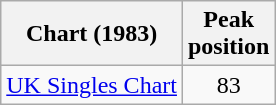<table class="wikitable">
<tr>
<th>Chart (1983)</th>
<th>Peak<br>position</th>
</tr>
<tr>
<td><a href='#'>UK Singles Chart</a></td>
<td align="center">83</td>
</tr>
</table>
